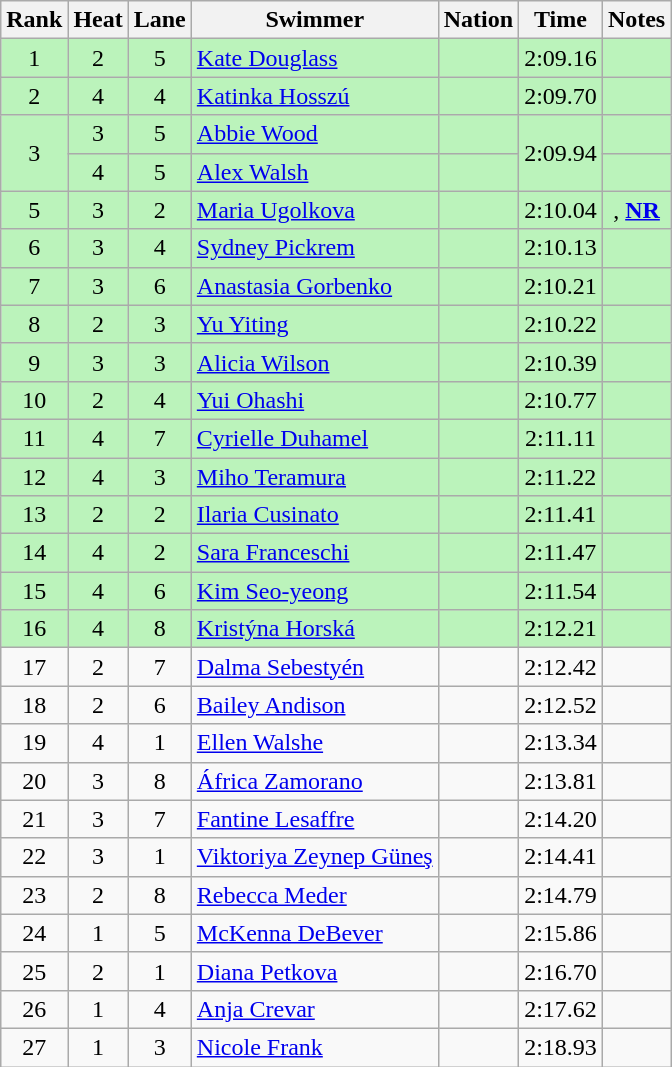<table class="wikitable sortable" style="text-align:center">
<tr>
<th>Rank</th>
<th>Heat</th>
<th>Lane</th>
<th>Swimmer</th>
<th>Nation</th>
<th>Time</th>
<th>Notes</th>
</tr>
<tr bgcolor=bbf3bb>
<td>1</td>
<td>2</td>
<td>5</td>
<td align=left><a href='#'>Kate Douglass</a></td>
<td align=left></td>
<td>2:09.16</td>
<td></td>
</tr>
<tr bgcolor=bbf3bb>
<td>2</td>
<td>4</td>
<td>4</td>
<td align=left><a href='#'>Katinka Hosszú</a></td>
<td align=left></td>
<td>2:09.70</td>
<td></td>
</tr>
<tr bgcolor=bbf3bb>
<td rowspan=2>3</td>
<td>3</td>
<td>5</td>
<td align=left><a href='#'>Abbie Wood</a></td>
<td align=left></td>
<td rowspan=2>2:09.94</td>
<td></td>
</tr>
<tr bgcolor=bbf3bb>
<td>4</td>
<td>5</td>
<td align=left><a href='#'>Alex Walsh</a></td>
<td align=left></td>
<td></td>
</tr>
<tr bgcolor=bbf3bb>
<td>5</td>
<td>3</td>
<td>2</td>
<td align=left><a href='#'>Maria Ugolkova</a></td>
<td align=left></td>
<td>2:10.04</td>
<td>, <strong><a href='#'>NR</a></strong></td>
</tr>
<tr bgcolor=bbf3bb>
<td>6</td>
<td>3</td>
<td>4</td>
<td align=left><a href='#'>Sydney Pickrem</a></td>
<td align=left></td>
<td>2:10.13</td>
<td></td>
</tr>
<tr bgcolor=bbf3bb>
<td>7</td>
<td>3</td>
<td>6</td>
<td align=left><a href='#'>Anastasia Gorbenko</a></td>
<td align=left></td>
<td>2:10.21</td>
<td></td>
</tr>
<tr bgcolor=bbf3bb>
<td>8</td>
<td>2</td>
<td>3</td>
<td align=left><a href='#'>Yu Yiting</a></td>
<td align=left></td>
<td>2:10.22</td>
<td></td>
</tr>
<tr bgcolor=bbf3bb>
<td>9</td>
<td>3</td>
<td>3</td>
<td align=left><a href='#'>Alicia Wilson</a></td>
<td align=left></td>
<td>2:10.39</td>
<td></td>
</tr>
<tr bgcolor=bbf3bb>
<td>10</td>
<td>2</td>
<td>4</td>
<td align=left><a href='#'>Yui Ohashi</a></td>
<td align=left></td>
<td>2:10.77</td>
<td></td>
</tr>
<tr bgcolor=bbf3bb>
<td>11</td>
<td>4</td>
<td>7</td>
<td align=left><a href='#'>Cyrielle Duhamel</a></td>
<td align=left></td>
<td>2:11.11</td>
<td></td>
</tr>
<tr bgcolor=bbf3bb>
<td>12</td>
<td>4</td>
<td>3</td>
<td align=left><a href='#'>Miho Teramura</a></td>
<td align=left></td>
<td>2:11.22</td>
<td></td>
</tr>
<tr bgcolor=bbf3bb>
<td>13</td>
<td>2</td>
<td>2</td>
<td align=left><a href='#'>Ilaria Cusinato</a></td>
<td align=left></td>
<td>2:11.41</td>
<td></td>
</tr>
<tr bgcolor=bbf3bb>
<td>14</td>
<td>4</td>
<td>2</td>
<td align=left><a href='#'>Sara Franceschi</a></td>
<td align=left></td>
<td>2:11.47</td>
<td></td>
</tr>
<tr bgcolor=bbf3bb>
<td>15</td>
<td>4</td>
<td>6</td>
<td align=left><a href='#'>Kim Seo-yeong</a></td>
<td align=left></td>
<td>2:11.54</td>
<td></td>
</tr>
<tr bgcolor=bbf3bb>
<td>16</td>
<td>4</td>
<td>8</td>
<td align=left><a href='#'>Kristýna Horská</a></td>
<td align=left></td>
<td>2:12.21</td>
<td></td>
</tr>
<tr>
<td>17</td>
<td>2</td>
<td>7</td>
<td align=left><a href='#'>Dalma Sebestyén</a></td>
<td align=left></td>
<td>2:12.42</td>
<td></td>
</tr>
<tr>
<td>18</td>
<td>2</td>
<td>6</td>
<td align=left><a href='#'>Bailey Andison</a></td>
<td align=left></td>
<td>2:12.52</td>
<td></td>
</tr>
<tr>
<td>19</td>
<td>4</td>
<td>1</td>
<td align=left><a href='#'>Ellen Walshe</a></td>
<td align=left></td>
<td>2:13.34</td>
<td></td>
</tr>
<tr>
<td>20</td>
<td>3</td>
<td>8</td>
<td align=left><a href='#'>África Zamorano</a></td>
<td align=left></td>
<td>2:13.81</td>
<td></td>
</tr>
<tr>
<td>21</td>
<td>3</td>
<td>7</td>
<td align=left><a href='#'>Fantine Lesaffre</a></td>
<td align=left></td>
<td>2:14.20</td>
<td></td>
</tr>
<tr>
<td>22</td>
<td>3</td>
<td>1</td>
<td align=left><a href='#'>Viktoriya Zeynep Güneş</a></td>
<td align=left></td>
<td>2:14.41</td>
<td></td>
</tr>
<tr>
<td>23</td>
<td>2</td>
<td>8</td>
<td align=left><a href='#'>Rebecca Meder</a></td>
<td align=left></td>
<td>2:14.79</td>
<td></td>
</tr>
<tr>
<td>24</td>
<td>1</td>
<td>5</td>
<td align=left><a href='#'>McKenna DeBever</a></td>
<td align=left></td>
<td>2:15.86</td>
<td></td>
</tr>
<tr>
<td>25</td>
<td>2</td>
<td>1</td>
<td align=left><a href='#'>Diana Petkova</a></td>
<td align=left></td>
<td>2:16.70</td>
<td></td>
</tr>
<tr>
<td>26</td>
<td>1</td>
<td>4</td>
<td align=left><a href='#'>Anja Crevar</a></td>
<td align=left></td>
<td>2:17.62</td>
<td></td>
</tr>
<tr>
<td>27</td>
<td>1</td>
<td>3</td>
<td align=left><a href='#'>Nicole Frank</a></td>
<td align=left></td>
<td>2:18.93</td>
<td></td>
</tr>
</table>
